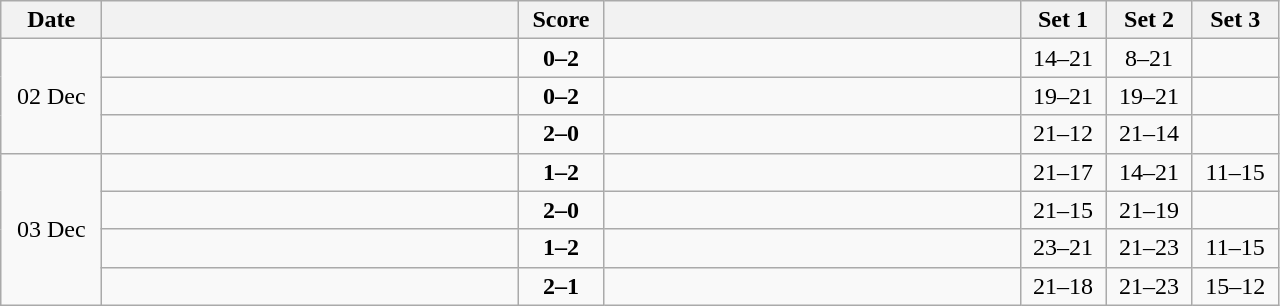<table class="wikitable" style="text-align: center;">
<tr>
<th width="60">Date</th>
<th align="right" width="270"></th>
<th width="50">Score</th>
<th align="left" width="270"></th>
<th width="50">Set 1</th>
<th width="50">Set 2</th>
<th width="50">Set 3</th>
</tr>
<tr>
<td rowspan=3>02 Dec</td>
<td align=left></td>
<td align=center><strong>0–2</strong></td>
<td align=left><strong></strong></td>
<td>14–21</td>
<td>8–21</td>
<td></td>
</tr>
<tr>
<td align=left></td>
<td align=center><strong>0–2</strong></td>
<td align=left><strong></strong></td>
<td>19–21</td>
<td>19–21</td>
<td></td>
</tr>
<tr>
<td align=left><strong></strong></td>
<td align=center><strong>2–0</strong></td>
<td align=left></td>
<td>21–12</td>
<td>21–14</td>
<td></td>
</tr>
<tr>
<td rowspan=4>03 Dec</td>
<td align=left></td>
<td align=center><strong>1–2</strong></td>
<td align=left><strong></strong></td>
<td>21–17</td>
<td>14–21</td>
<td>11–15</td>
</tr>
<tr>
<td align=left><strong></strong></td>
<td align=center><strong>2–0</strong></td>
<td align=left></td>
<td>21–15</td>
<td>21–19</td>
<td></td>
</tr>
<tr>
<td align=left></td>
<td align=center><strong>1–2</strong></td>
<td align=left><strong></strong></td>
<td>23–21</td>
<td>21–23</td>
<td>11–15</td>
</tr>
<tr>
<td align=left><strong></strong></td>
<td align=center><strong>2–1</strong></td>
<td align=left></td>
<td>21–18</td>
<td>21–23</td>
<td>15–12</td>
</tr>
</table>
